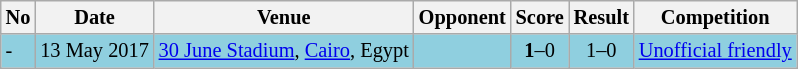<table class="wikitable" style="font-size:85%;">
<tr>
<th>No</th>
<th>Date</th>
<th>Venue</th>
<th>Opponent</th>
<th>Score</th>
<th>Result</th>
<th>Competition</th>
</tr>
<tr style="background:#8fcfdf;">
<td>-</td>
<td>13 May 2017</td>
<td><a href='#'>30 June Stadium</a>, <a href='#'>Cairo</a>, Egypt</td>
<td></td>
<td align=center><strong>1</strong>–0</td>
<td align=center>1–0</td>
<td><a href='#'>Unofficial friendly</a></td>
</tr>
</table>
